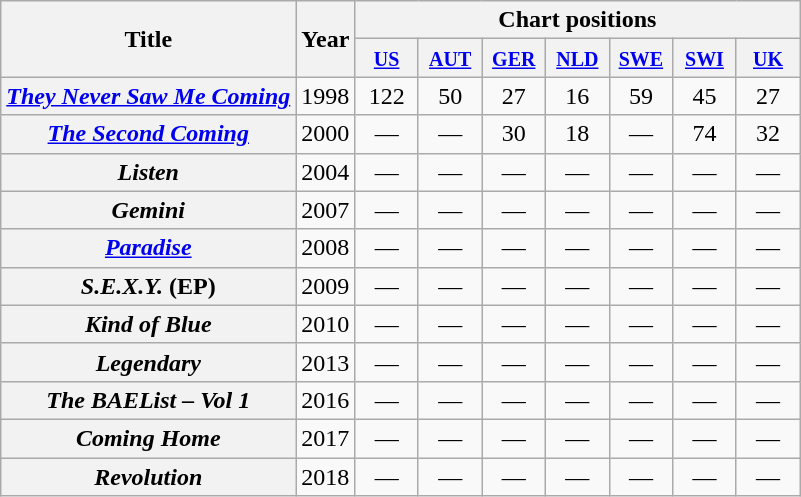<table class="wikitable plainrowheaders" style="text-align:center">
<tr>
<th scope="col" rowspan="2">Title</th>
<th scope="col" rowspan="2">Year</th>
<th scope="col" colspan="7">Chart positions</th>
</tr>
<tr>
<th style="width:35px;"><small><a href='#'>US</a></small></th>
<th style="width:35px;"><small><a href='#'>AUT</a></small><br></th>
<th style="width:35px;"><small><a href='#'>GER</a></small><br></th>
<th style="width:35px;"><small><a href='#'>NLD</a></small><br></th>
<th style="width:35px;"><small><a href='#'>SWE</a></small><br></th>
<th style="width:35px;"><small><a href='#'>SWI</a></small><br></th>
<th style="width:35px;"><small><a href='#'>UK</a><br></small></th>
</tr>
<tr>
<th scope="row"><em><a href='#'>They Never Saw Me Coming</a></em></th>
<td>1998</td>
<td>122</td>
<td>50</td>
<td>27</td>
<td>16</td>
<td>59</td>
<td>45</td>
<td>27</td>
</tr>
<tr>
<th scope="row"><em><a href='#'>The Second Coming</a></em></th>
<td>2000</td>
<td>—</td>
<td>—</td>
<td>30</td>
<td>18</td>
<td>—</td>
<td>74</td>
<td>32</td>
</tr>
<tr>
<th scope="row"><em>Listen</em></th>
<td>2004</td>
<td>—</td>
<td>—</td>
<td>—</td>
<td>—</td>
<td>—</td>
<td>—</td>
<td>—</td>
</tr>
<tr>
<th scope="row"><em>Gemini</em></th>
<td>2007</td>
<td>—</td>
<td>—</td>
<td>—</td>
<td>—</td>
<td>—</td>
<td>—</td>
<td>—</td>
</tr>
<tr>
<th scope="row"><em><a href='#'>Paradise</a></em></th>
<td>2008</td>
<td>—</td>
<td>—</td>
<td>—</td>
<td>—</td>
<td>—</td>
<td>—</td>
<td>—</td>
</tr>
<tr>
<th scope="row"><em>S.E.X.Y.</em> (EP)</th>
<td>2009</td>
<td>—</td>
<td>—</td>
<td>—</td>
<td>—</td>
<td>—</td>
<td>—</td>
<td>—</td>
</tr>
<tr>
<th scope="row"><em>Kind of Blue</em></th>
<td>2010</td>
<td>—</td>
<td>—</td>
<td>—</td>
<td>—</td>
<td>—</td>
<td>—</td>
<td>—</td>
</tr>
<tr>
<th scope="row"><em>Legendary</em></th>
<td>2013</td>
<td>—</td>
<td>—</td>
<td>—</td>
<td>—</td>
<td>—</td>
<td>—</td>
<td>—</td>
</tr>
<tr>
<th scope="row"><em>The BAEList – Vol 1</em></th>
<td>2016</td>
<td>—</td>
<td>—</td>
<td>—</td>
<td>—</td>
<td>—</td>
<td>—</td>
<td>—</td>
</tr>
<tr>
<th scope="row"><em>Coming Home</em></th>
<td>2017</td>
<td>—</td>
<td>—</td>
<td>—</td>
<td>—</td>
<td>—</td>
<td>—</td>
<td>—</td>
</tr>
<tr>
<th scope="row"><em>Revolution</em></th>
<td>2018</td>
<td>—</td>
<td>—</td>
<td>—</td>
<td>—</td>
<td>—</td>
<td>—</td>
<td>—</td>
</tr>
</table>
